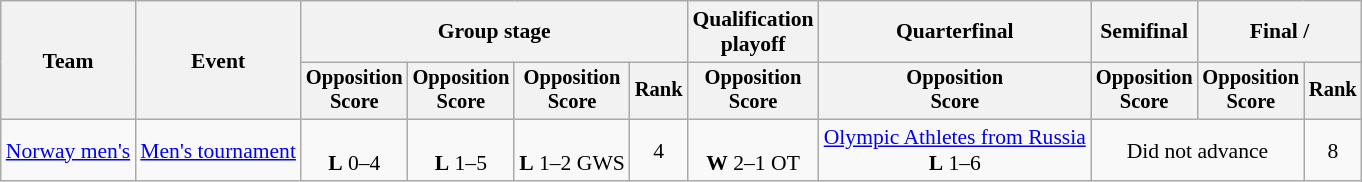<table class="wikitable" style="font-size:90%">
<tr>
<th rowspan=2>Team</th>
<th rowspan=2>Event</th>
<th colspan=4>Group stage</th>
<th>Qualification<br>playoff</th>
<th>Quarterfinal</th>
<th>Semifinal</th>
<th colspan=2>Final / </th>
</tr>
<tr style="font-size:95%">
<th>Opposition<br>Score</th>
<th>Opposition<br>Score</th>
<th>Opposition<br>Score</th>
<th>Rank</th>
<th>Opposition<br>Score</th>
<th>Opposition<br>Score</th>
<th>Opposition<br>Score</th>
<th>Opposition<br>Score</th>
<th>Rank</th>
</tr>
<tr align=center>
<td align=left><a href='#'>Norway men's</a></td>
<td align=left><a href='#'>Men's tournament</a></td>
<td><br><strong>L</strong> 0–4</td>
<td><br><strong>L</strong> 1–5</td>
<td><br><strong>L</strong> 1–2 GWS</td>
<td>4</td>
<td><br><strong>W</strong> 2–1 OT</td>
<td> <a href='#'>Olympic Athletes from Russia</a><br><strong>L</strong> 1–6</td>
<td colspan=2>Did not advance</td>
<td>8</td>
</tr>
</table>
